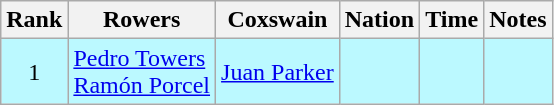<table class="wikitable sortable" style="text-align:center">
<tr>
<th>Rank</th>
<th>Rowers</th>
<th>Coxswain</th>
<th>Nation</th>
<th>Time</th>
<th>Notes</th>
</tr>
<tr bgcolor=bbf9ff>
<td>1</td>
<td align=left><a href='#'>Pedro Towers</a><br><a href='#'>Ramón Porcel</a></td>
<td align=left><a href='#'>Juan Parker</a></td>
<td align=left></td>
<td></td>
<td></td>
</tr>
</table>
